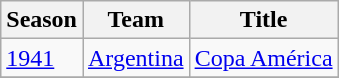<table class="wikitable">
<tr>
<th>Season</th>
<th>Team</th>
<th>Title</th>
</tr>
<tr>
<td><a href='#'>1941</a></td>
<td><a href='#'>Argentina</a></td>
<td><a href='#'>Copa América</a></td>
</tr>
<tr>
</tr>
</table>
